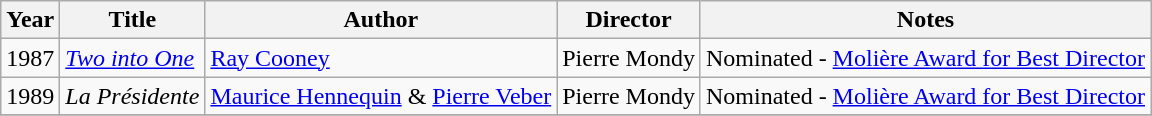<table class="wikitable">
<tr>
<th>Year</th>
<th>Title</th>
<th>Author</th>
<th>Director</th>
<th>Notes</th>
</tr>
<tr>
<td>1987</td>
<td><em><a href='#'>Two into One</a></em></td>
<td><a href='#'>Ray Cooney</a></td>
<td>Pierre Mondy</td>
<td>Nominated - <a href='#'>Molière Award for Best Director</a></td>
</tr>
<tr>
<td>1989</td>
<td><em>La Présidente</em></td>
<td><a href='#'>Maurice Hennequin</a> & <a href='#'>Pierre Veber</a></td>
<td>Pierre Mondy</td>
<td>Nominated - <a href='#'>Molière Award for Best Director</a></td>
</tr>
<tr>
</tr>
</table>
